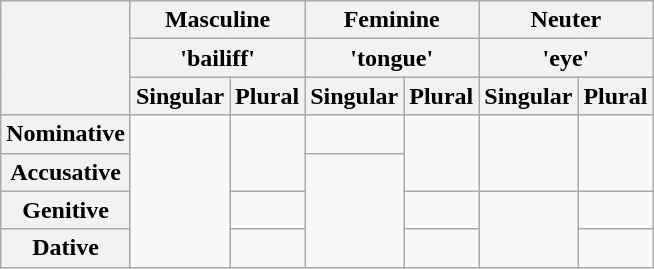<table class="wikitable">
<tr>
<th rowspan="3"></th>
<th colspan="2">Masculine</th>
<th colspan="2">Feminine</th>
<th colspan="2">Neuter</th>
</tr>
<tr>
<th colspan="2"> 'bailiff'</th>
<th colspan="2"> 'tongue'</th>
<th colspan="2"> 'eye'</th>
</tr>
<tr>
<th>Singular</th>
<th>Plural</th>
<th>Singular</th>
<th>Plural</th>
<th>Singular</th>
<th>Plural</th>
</tr>
<tr>
<th>Nominative</th>
<td rowspan="4"></td>
<td rowspan="2"></td>
<td></td>
<td rowspan="2"></td>
<td rowspan="2"></td>
<td rowspan="2"></td>
</tr>
<tr>
<th>Accusative</th>
<td rowspan="3"></td>
</tr>
<tr>
<th>Genitive</th>
<td></td>
<td></td>
<td rowspan="2"></td>
<td></td>
</tr>
<tr>
<th>Dative</th>
<td></td>
<td></td>
<td></td>
</tr>
</table>
